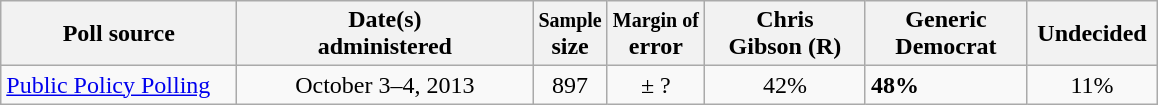<table class="wikitable">
<tr>
<th style="width:150px;">Poll source</th>
<th style="width:190px;">Date(s)<br>administered</th>
<th><small>Sample</small><br>size</th>
<th><small>Margin of</small><br>error</th>
<th style="width:100px;">Chris<br>Gibson (R)</th>
<th style="width:100px;">Generic<br>Democrat</th>
<th style="width:80px;">Undecided</th>
</tr>
<tr>
<td><a href='#'>Public Policy Polling</a></td>
<td align=center>October 3–4, 2013</td>
<td align=center>897</td>
<td align=center>± ?</td>
<td align=center>42%</td>
<td><strong>48%</strong></td>
<td align=center>11%</td>
</tr>
</table>
